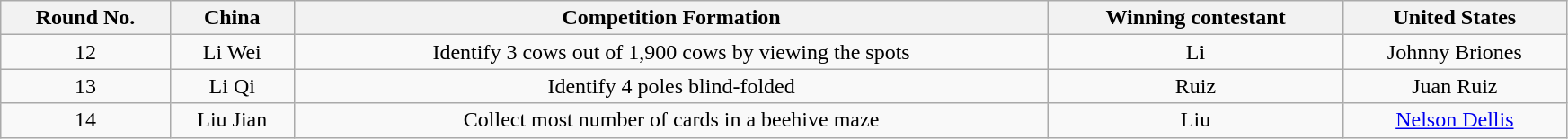<table class="wikitable" style="width:92%; text-align:center">
<tr>
<th>Round No.</th>
<th>China</th>
<th>Competition Formation</th>
<th>Winning contestant</th>
<th>United States</th>
</tr>
<tr>
<td>12</td>
<td>Li Wei</td>
<td>Identify 3 cows out of 1,900 cows by viewing the spots</td>
<td>Li</td>
<td>Johnny Briones</td>
</tr>
<tr>
<td>13</td>
<td>Li Qi</td>
<td>Identify 4 poles blind-folded</td>
<td>Ruiz</td>
<td>Juan Ruiz</td>
</tr>
<tr>
<td>14</td>
<td>Liu Jian</td>
<td>Collect most number of cards in a beehive maze</td>
<td>Liu</td>
<td><a href='#'>Nelson Dellis</a></td>
</tr>
</table>
